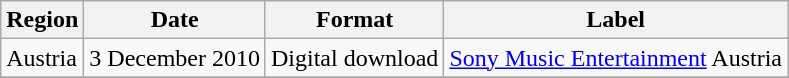<table class=wikitable>
<tr>
<th>Region</th>
<th>Date</th>
<th>Format</th>
<th>Label</th>
</tr>
<tr>
<td>Austria</td>
<td>3 December 2010</td>
<td>Digital download</td>
<td><a href='#'>Sony Music Entertainment</a> Austria</td>
</tr>
<tr>
</tr>
</table>
